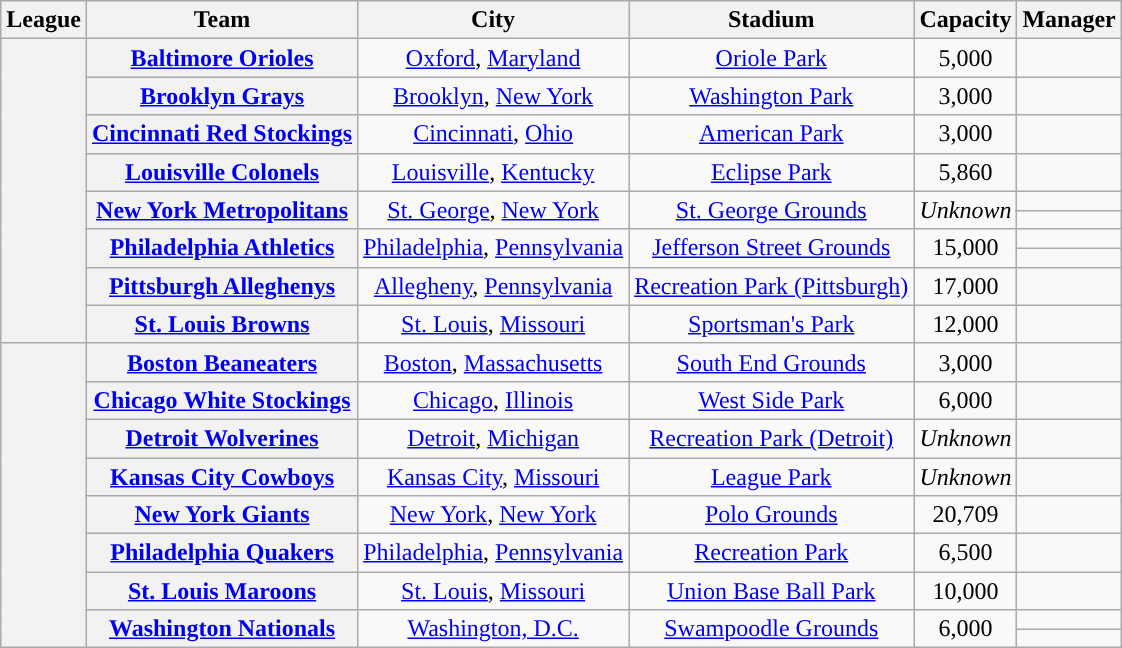<table class="wikitable sortable plainrowheaders" style="text-align:center;">
<tr>
<th scope="col">League</th>
<th scope="col">Team</th>
<th scope="col">City</th>
<th scope="col">Stadium</th>
<th scope="col">Capacity</th>
<th scope="col">Manager</th>
</tr>
<tr>
<th rowspan="10"></th>
<th scope="row"><a href='#'>Baltimore Orioles</a></th>
<td><a href='#'>Oxford</a>, <a href='#'>Maryland</a></td>
<td><a href='#'>Oriole Park</a></td>
<td>5,000</td>
<td></td>
</tr>
<tr>
<th scope="row"><a href='#'>Brooklyn Grays</a></th>
<td><a href='#'>Brooklyn</a>, <a href='#'>New York</a></td>
<td><a href='#'>Washington Park</a></td>
<td>3,000</td>
<td></td>
</tr>
<tr>
<th scope="row"><a href='#'>Cincinnati Red Stockings</a></th>
<td><a href='#'>Cincinnati</a>, <a href='#'>Ohio</a></td>
<td><a href='#'>American Park</a></td>
<td>3,000</td>
<td></td>
</tr>
<tr>
<th scope="row"><a href='#'>Louisville Colonels</a></th>
<td><a href='#'>Louisville</a>, <a href='#'>Kentucky</a></td>
<td><a href='#'>Eclipse Park</a></td>
<td>5,860</td>
<td></td>
</tr>
<tr>
<th rowspan="2" scope="row"><a href='#'>New York Metropolitans</a></th>
<td rowspan="2"><a href='#'>St. George</a>, <a href='#'>New York</a></td>
<td rowspan="2"><a href='#'>St. George Grounds</a></td>
<td rowspan="2"><em>Unknown</em></td>
<td></td>
</tr>
<tr>
<td></td>
</tr>
<tr>
<th rowspan="2" scope="row"><a href='#'>Philadelphia Athletics</a></th>
<td rowspan="2"><a href='#'>Philadelphia</a>, <a href='#'>Pennsylvania</a></td>
<td rowspan="2"><a href='#'>Jefferson Street Grounds</a></td>
<td rowspan="2">15,000</td>
<td></td>
</tr>
<tr>
<td></td>
</tr>
<tr>
<th scope="row"><a href='#'>Pittsburgh Alleghenys</a></th>
<td><a href='#'>Allegheny</a>, <a href='#'>Pennsylvania</a></td>
<td><a href='#'>Recreation Park (Pittsburgh)</a></td>
<td>17,000</td>
<td></td>
</tr>
<tr>
<th scope="row"><a href='#'>St. Louis Browns</a></th>
<td><a href='#'>St. Louis</a>, <a href='#'>Missouri</a></td>
<td><a href='#'>Sportsman's Park</a></td>
<td>12,000</td>
<td></td>
</tr>
<tr>
<th rowspan="9"></th>
<th scope="row"><a href='#'>Boston Beaneaters</a></th>
<td><a href='#'>Boston</a>, <a href='#'>Massachusetts</a></td>
<td><a href='#'>South End Grounds</a></td>
<td>3,000</td>
<td></td>
</tr>
<tr>
<th scope="row"><a href='#'>Chicago White Stockings</a></th>
<td><a href='#'>Chicago</a>, <a href='#'>Illinois</a></td>
<td><a href='#'>West Side Park</a></td>
<td>6,000</td>
<td></td>
</tr>
<tr>
<th scope="row"><a href='#'>Detroit Wolverines</a></th>
<td><a href='#'>Detroit</a>, <a href='#'>Michigan</a></td>
<td><a href='#'>Recreation Park (Detroit)</a></td>
<td><em>Unknown</em></td>
<td></td>
</tr>
<tr>
<th scope="row"><a href='#'>Kansas City Cowboys</a></th>
<td><a href='#'>Kansas City</a>, <a href='#'>Missouri</a></td>
<td><a href='#'>League Park</a></td>
<td><em>Unknown</em></td>
<td></td>
</tr>
<tr>
<th scope="row"><a href='#'>New York Giants</a></th>
<td><a href='#'>New York</a>, <a href='#'>New York</a></td>
<td><a href='#'>Polo Grounds</a></td>
<td>20,709</td>
<td></td>
</tr>
<tr>
<th scope="row"><a href='#'>Philadelphia Quakers</a></th>
<td><a href='#'>Philadelphia</a>, <a href='#'>Pennsylvania</a></td>
<td><a href='#'>Recreation Park</a></td>
<td>6,500</td>
<td></td>
</tr>
<tr>
<th scope="row"><a href='#'>St. Louis Maroons</a></th>
<td><a href='#'>St. Louis</a>, <a href='#'>Missouri</a></td>
<td><a href='#'>Union Base Ball Park</a></td>
<td>10,000</td>
<td></td>
</tr>
<tr>
<th rowspan="2" scope="row"><a href='#'>Washington Nationals</a></th>
<td rowspan="2"><a href='#'>Washington, D.C.</a></td>
<td rowspan="2"><a href='#'>Swampoodle Grounds</a></td>
<td rowspan="2">6,000</td>
<td></td>
</tr>
<tr>
<td></td>
</tr>
</table>
